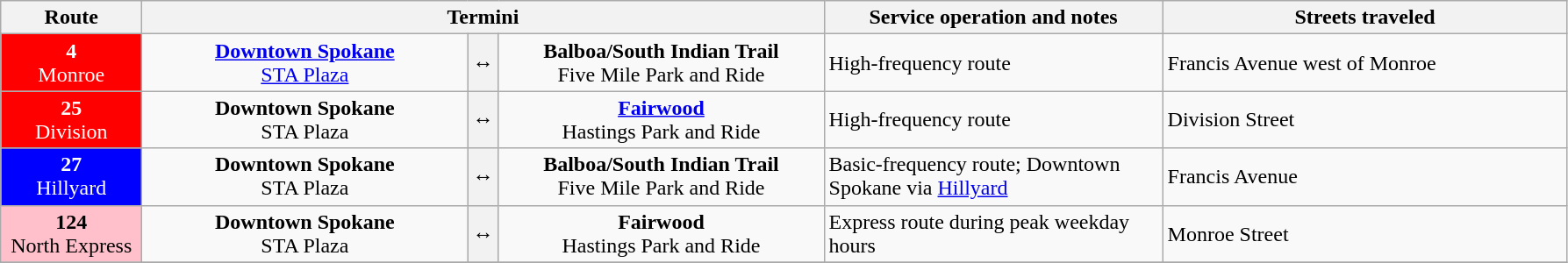<table class=wikitable style="font-size: 100%">
<tr>
<th width="100px">Route</th>
<th colspan=3>Termini</th>
<th width="250px">Service operation and notes</th>
<th width="300px">Streets traveled</th>
</tr>
<tr>
<td style="background:red; color:white" align="center" valign=center><div><strong>4</strong><br>Monroe</div></td>
<td ! width="240px" align="center"><strong><a href='#'>Downtown Spokane</a></strong><br><a href='#'>STA Plaza</a><br></td>
<th><span>↔</span></th>
<td ! width="240px" align="center"><strong>Balboa/South Indian Trail</strong><br>Five Mile Park and Ride<br></td>
<td>High-frequency route</td>
<td>Francis Avenue west of Monroe</td>
</tr>
<tr>
<td style="background:red; color:white" align="center" valign=center><div><strong>25</strong><br>Division</div></td>
<td ! width="240px" align="center"><strong>Downtown Spokane</strong><br>STA Plaza<br></td>
<th><span>↔</span></th>
<td ! width="240px" align="center"><strong><a href='#'>Fairwood</a></strong><br>Hastings Park and Ride<br></td>
<td>High-frequency route</td>
<td>Division Street</td>
</tr>
<tr>
<td style="background:blue; color:white" align="center" valign=center><div><strong>27</strong><br>Hillyard</div></td>
<td ! width="240px" align="center"><strong>Downtown Spokane</strong><br>STA Plaza<br></td>
<th><span>↔</span></th>
<td ! width="240px" align="center"><strong>Balboa/South Indian Trail</strong><br>Five Mile Park and Ride<br></td>
<td>Basic-frequency route; Downtown Spokane via <a href='#'>Hillyard</a></td>
<td>Francis Avenue</td>
</tr>
<tr>
<td style="background:pink; color:black" align="center" valign=center><div><strong>124</strong><br>North Express</div></td>
<td ! width="240px" align="center"><strong>Downtown Spokane</strong><br>STA Plaza<br></td>
<th><span>↔</span></th>
<td ! width="240px" align="center"><strong>Fairwood</strong><br>Hastings Park and Ride</td>
<td>Express route during peak weekday hours</td>
<td>Monroe Street</td>
</tr>
<tr>
</tr>
</table>
